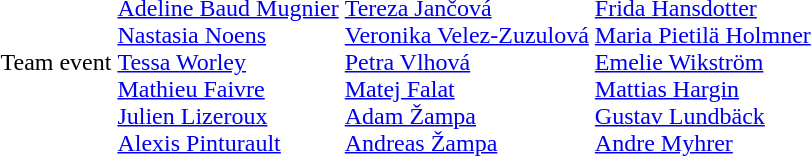<table>
<tr>
<td>Team event<br></td>
<td><br><a href='#'>Adeline Baud Mugnier</a><br><a href='#'>Nastasia Noens</a><br><a href='#'>Tessa Worley</a><br><a href='#'>Mathieu Faivre</a><br><a href='#'>Julien Lizeroux</a><br><a href='#'>Alexis Pinturault</a></td>
<td><br><a href='#'>Tereza Jančová</a><br><a href='#'>Veronika Velez-Zuzulová</a><br><a href='#'>Petra Vlhová</a><br><a href='#'>Matej Falat</a><br><a href='#'>Adam Žampa</a><br><a href='#'>Andreas Žampa</a></td>
<td><br><a href='#'>Frida Hansdotter</a><br><a href='#'>Maria Pietilä Holmner</a><br><a href='#'>Emelie Wikström</a><br><a href='#'>Mattias Hargin</a><br><a href='#'>Gustav Lundbäck</a><br><a href='#'>Andre Myhrer</a></td>
</tr>
</table>
